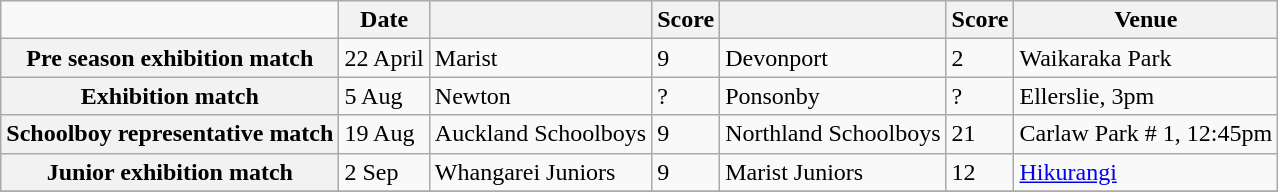<table class="wikitable mw-collapsible">
<tr>
<td></td>
<th scope="col">Date</th>
<th scope="col"></th>
<th scope="col">Score</th>
<th scope="col"></th>
<th scope="col">Score</th>
<th scope="col">Venue</th>
</tr>
<tr>
<th scope="row">Pre season exhibition match</th>
<td>22 April </td>
<td>Marist</td>
<td>9</td>
<td>Devonport</td>
<td>2</td>
<td>Waikaraka Park</td>
</tr>
<tr>
<th scope="row">Exhibition match</th>
<td>5 Aug </td>
<td>Newton</td>
<td>?</td>
<td>Ponsonby</td>
<td>?</td>
<td>Ellerslie, 3pm</td>
</tr>
<tr>
<th scope="row">Schoolboy representative match</th>
<td>19 Aug </td>
<td>Auckland Schoolboys</td>
<td>9</td>
<td>Northland Schoolboys</td>
<td>21</td>
<td>Carlaw Park # 1, 12:45pm</td>
</tr>
<tr>
<th scope="row">Junior exhibition match</th>
<td>2 Sep </td>
<td>Whangarei Juniors</td>
<td>9</td>
<td>Marist Juniors</td>
<td>12</td>
<td><a href='#'>Hikurangi</a></td>
</tr>
<tr>
</tr>
</table>
